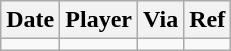<table class="wikitable">
<tr>
<th>Date</th>
<th>Player</th>
<th>Via</th>
<th>Ref</th>
</tr>
<tr>
<td></td>
<td></td>
<td></td>
<td></td>
</tr>
</table>
